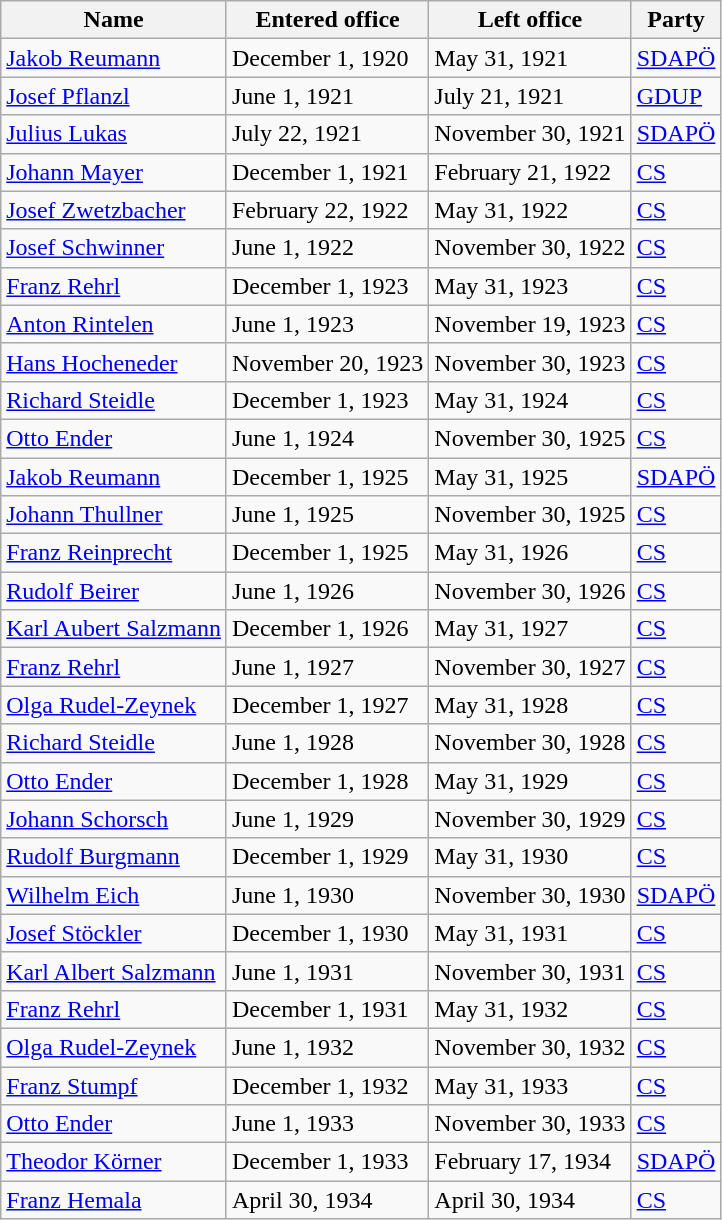<table class="wikitable">
<tr>
<th>Name</th>
<th>Entered office</th>
<th>Left office</th>
<th>Party</th>
</tr>
<tr>
<td><a href='#'>Jakob Reumann</a></td>
<td>December 1, 1920</td>
<td>May 31, 1921</td>
<td><a href='#'>SDAPÖ</a></td>
</tr>
<tr>
<td><a href='#'>Josef Pflanzl</a></td>
<td>June 1, 1921</td>
<td>July 21, 1921</td>
<td><a href='#'>GDUP</a></td>
</tr>
<tr>
<td><a href='#'>Julius Lukas</a></td>
<td>July 22, 1921</td>
<td>November 30, 1921</td>
<td><a href='#'>SDAPÖ</a></td>
</tr>
<tr>
<td><a href='#'>Johann Mayer</a></td>
<td>December 1, 1921</td>
<td>February 21, 1922</td>
<td><a href='#'>CS</a></td>
</tr>
<tr>
<td><a href='#'>Josef Zwetzbacher</a></td>
<td>February 22, 1922</td>
<td>May 31, 1922</td>
<td><a href='#'>CS</a></td>
</tr>
<tr>
<td><a href='#'>Josef Schwinner</a></td>
<td>June 1, 1922</td>
<td>November 30, 1922</td>
<td><a href='#'>CS</a></td>
</tr>
<tr>
<td><a href='#'>Franz Rehrl</a></td>
<td>December 1, 1923</td>
<td>May 31, 1923</td>
<td><a href='#'>CS</a></td>
</tr>
<tr>
<td><a href='#'>Anton Rintelen</a></td>
<td>June 1, 1923</td>
<td>November 19, 1923</td>
<td><a href='#'>CS</a></td>
</tr>
<tr>
<td><a href='#'>Hans Hocheneder</a></td>
<td>November 20, 1923</td>
<td>November 30, 1923</td>
<td><a href='#'>CS</a></td>
</tr>
<tr>
<td><a href='#'>Richard Steidle</a></td>
<td>December 1, 1923</td>
<td>May 31, 1924</td>
<td><a href='#'>CS</a></td>
</tr>
<tr>
<td><a href='#'>Otto Ender</a></td>
<td>June 1, 1924</td>
<td>November 30, 1925</td>
<td><a href='#'>CS</a></td>
</tr>
<tr>
<td><a href='#'>Jakob Reumann</a></td>
<td>December 1, 1925</td>
<td>May 31, 1925</td>
<td><a href='#'>SDAPÖ</a></td>
</tr>
<tr>
<td><a href='#'>Johann Thullner</a></td>
<td>June 1, 1925</td>
<td>November 30, 1925</td>
<td><a href='#'>CS</a></td>
</tr>
<tr>
<td><a href='#'>Franz Reinprecht</a></td>
<td>December 1, 1925</td>
<td>May 31, 1926</td>
<td><a href='#'>CS</a></td>
</tr>
<tr>
<td><a href='#'>Rudolf Beirer</a></td>
<td>June 1, 1926</td>
<td>November 30, 1926</td>
<td><a href='#'>CS</a></td>
</tr>
<tr>
<td><a href='#'>Karl Aubert Salzmann</a></td>
<td>December 1, 1926</td>
<td>May 31, 1927</td>
<td><a href='#'>CS</a></td>
</tr>
<tr>
<td><a href='#'>Franz Rehrl</a></td>
<td>June 1, 1927</td>
<td>November 30, 1927</td>
<td><a href='#'>CS</a></td>
</tr>
<tr>
<td><a href='#'>Olga Rudel-Zeynek</a></td>
<td>December 1, 1927</td>
<td>May 31, 1928</td>
<td><a href='#'>CS</a></td>
</tr>
<tr>
<td><a href='#'>Richard Steidle</a></td>
<td>June 1, 1928</td>
<td>November 30, 1928</td>
<td><a href='#'>CS</a></td>
</tr>
<tr>
<td><a href='#'>Otto Ender</a></td>
<td>December 1, 1928</td>
<td>May 31, 1929</td>
<td><a href='#'>CS</a></td>
</tr>
<tr>
<td><a href='#'>Johann Schorsch</a></td>
<td>June 1, 1929</td>
<td>November 30, 1929</td>
<td><a href='#'>CS</a></td>
</tr>
<tr>
<td><a href='#'>Rudolf Burgmann</a></td>
<td>December 1, 1929</td>
<td>May 31, 1930</td>
<td><a href='#'>CS</a></td>
</tr>
<tr>
<td><a href='#'>Wilhelm Eich</a></td>
<td>June 1, 1930</td>
<td>November 30, 1930</td>
<td><a href='#'>SDAPÖ</a></td>
</tr>
<tr>
<td><a href='#'>Josef Stöckler</a></td>
<td>December 1, 1930</td>
<td>May 31, 1931</td>
<td><a href='#'>CS</a></td>
</tr>
<tr>
<td><a href='#'>Karl Albert Salzmann</a></td>
<td>June 1, 1931</td>
<td>November 30, 1931</td>
<td><a href='#'>CS</a></td>
</tr>
<tr>
<td><a href='#'>Franz Rehrl</a></td>
<td>December 1, 1931</td>
<td>May 31, 1932</td>
<td><a href='#'>CS</a></td>
</tr>
<tr>
<td><a href='#'>Olga Rudel-Zeynek</a></td>
<td>June 1, 1932</td>
<td>November 30, 1932</td>
<td><a href='#'>CS</a></td>
</tr>
<tr>
<td><a href='#'>Franz Stumpf</a></td>
<td>December 1, 1932</td>
<td>May 31, 1933</td>
<td><a href='#'>CS</a></td>
</tr>
<tr>
<td><a href='#'>Otto Ender</a></td>
<td>June 1, 1933</td>
<td>November 30, 1933</td>
<td><a href='#'>CS</a></td>
</tr>
<tr>
<td><a href='#'>Theodor Körner</a></td>
<td>December 1, 1933</td>
<td>February 17, 1934</td>
<td><a href='#'>SDAPÖ</a></td>
</tr>
<tr>
<td><a href='#'>Franz Hemala</a></td>
<td>April 30, 1934</td>
<td>April 30, 1934</td>
<td><a href='#'>CS</a></td>
</tr>
</table>
